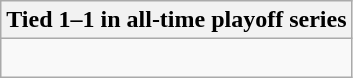<table class="wikitable collapsible collapsed">
<tr>
<th>Tied 1–1 in all-time playoff series</th>
</tr>
<tr>
<td><br>
</td>
</tr>
</table>
